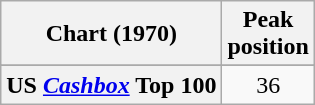<table class="wikitable sortable plainrowheaders">
<tr>
<th scope="col">Chart (1970)</th>
<th scope="col">Peak<br>position</th>
</tr>
<tr>
</tr>
<tr>
</tr>
<tr>
</tr>
<tr>
<th scope="row">US <a href='#'><em>Cashbox</em></a> Top 100</th>
<td style="text-align:center;">36</td>
</tr>
</table>
